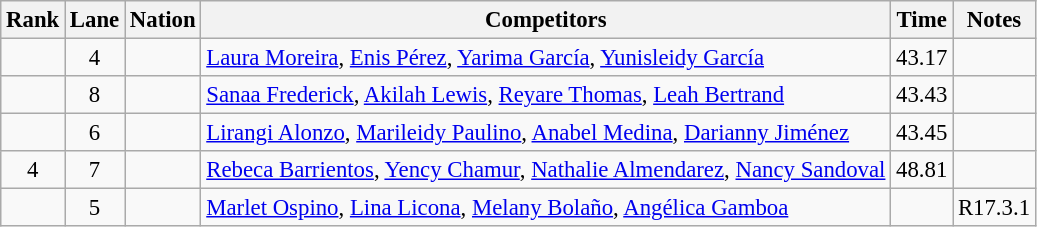<table class="wikitable sortable" style="text-align:center; font-size:95%">
<tr>
<th>Rank</th>
<th>Lane</th>
<th>Nation</th>
<th>Competitors</th>
<th>Time</th>
<th>Notes</th>
</tr>
<tr>
<td></td>
<td>4</td>
<td align=left></td>
<td align=left><a href='#'>Laura Moreira</a>, <a href='#'>Enis Pérez</a>, <a href='#'>Yarima García</a>, <a href='#'>Yunisleidy García</a></td>
<td>43.17</td>
<td></td>
</tr>
<tr>
<td></td>
<td>8</td>
<td align=left></td>
<td align=left><a href='#'>Sanaa Frederick</a>, <a href='#'>Akilah Lewis</a>, <a href='#'>Reyare Thomas</a>, <a href='#'>Leah Bertrand</a></td>
<td>43.43</td>
<td><strong></strong></td>
</tr>
<tr>
<td></td>
<td>6</td>
<td align=left></td>
<td align=left><a href='#'>Lirangi Alonzo</a>, <a href='#'>Marileidy Paulino</a>, <a href='#'>Anabel Medina</a>, <a href='#'>Darianny Jiménez</a></td>
<td>43.45</td>
<td></td>
</tr>
<tr>
<td>4</td>
<td>7</td>
<td align=left></td>
<td align=left><a href='#'>Rebeca Barrientos</a>, <a href='#'>Yency Chamur</a>, <a href='#'>Nathalie Almendarez</a>, <a href='#'>Nancy Sandoval</a></td>
<td>48.81</td>
<td></td>
</tr>
<tr>
<td></td>
<td>5</td>
<td align=left></td>
<td align=left><a href='#'>Marlet Ospino</a>, <a href='#'>Lina Licona</a>, <a href='#'>Melany Bolaño</a>, <a href='#'>Angélica Gamboa</a></td>
<td></td>
<td>R17.3.1</td>
</tr>
</table>
